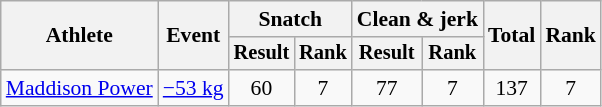<table class="wikitable" style="font-size:90%">
<tr>
<th rowspan="2">Athlete</th>
<th rowspan="2">Event</th>
<th colspan="2">Snatch</th>
<th colspan="2">Clean & jerk</th>
<th rowspan="2">Total</th>
<th rowspan="2">Rank</th>
</tr>
<tr style="font-size:95%">
<th>Result</th>
<th>Rank</th>
<th>Result</th>
<th>Rank</th>
</tr>
<tr align=center>
<td align=left><a href='#'>Maddison Power</a></td>
<td align=left><a href='#'>−53 kg</a></td>
<td>60</td>
<td>7</td>
<td>77</td>
<td>7</td>
<td>137</td>
<td>7</td>
</tr>
</table>
